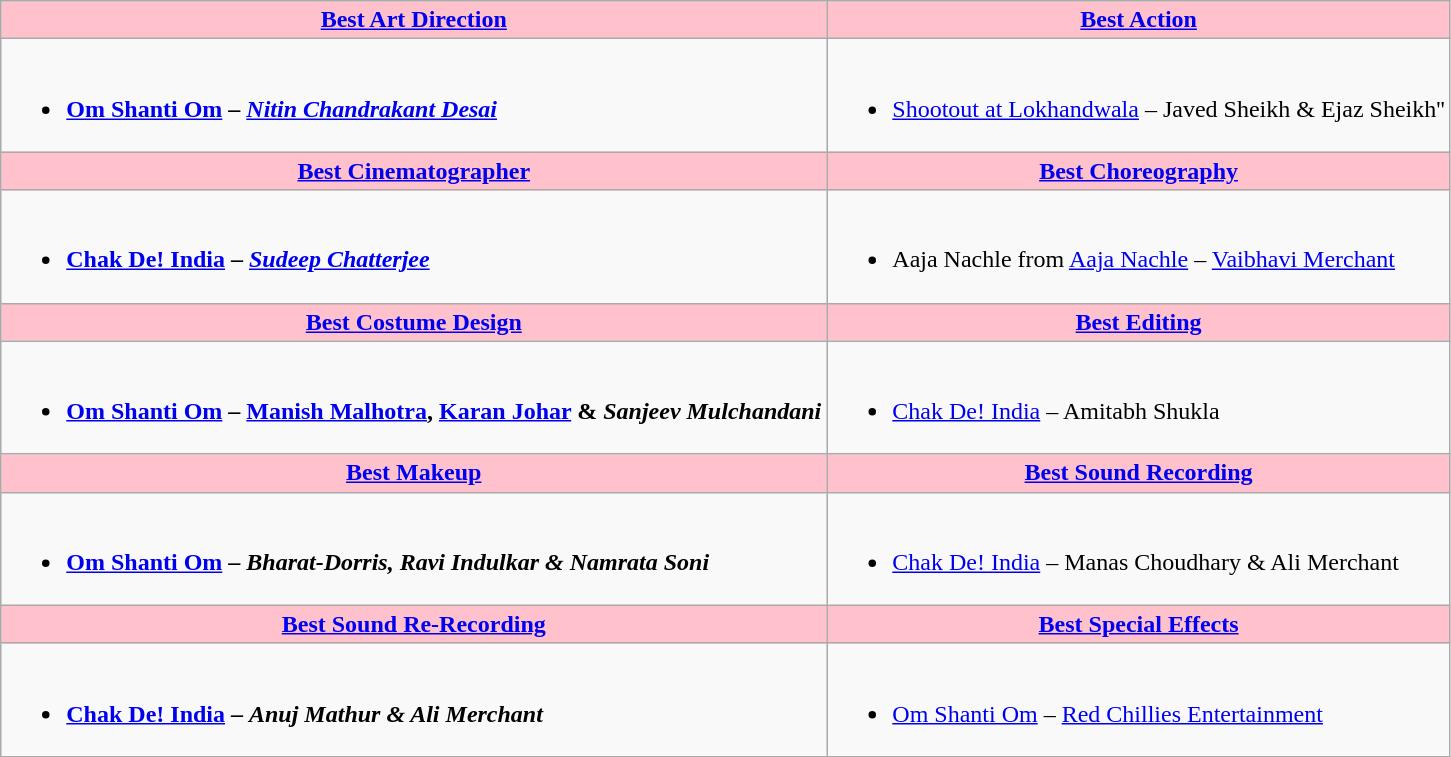<table class=wikitable style="width=150%">
<tr>
<th style="background:#FFC1CC;" ! style="width=50%"><a href='#'>Best Art Direction</a></th>
<th style="background:#FFC1CC;" ! style="width=50%"><a href='#'>Best Action</a></th>
</tr>
<tr>
<td valign="top"><br><ul><li><strong><a href='#'>Om Shanti Om</a> – <em><a href='#'>Nitin Chandrakant Desai</a><strong><em></li></ul></td>
<td valign="top"><br><ul><li></strong><a href='#'>Shootout at Lokhandwala</a> – </em>Javed Sheikh & Ejaz Sheikh</em></strong>''</li></ul></td>
</tr>
<tr>
<th style="background:#FFC1CC;" ! style="width=50%"><a href='#'>Best Cinematographer</a></th>
<th style="background:#FFC1CC;" ! style="width=50%"><a href='#'>Best Choreography</a></th>
</tr>
<tr>
<td valign="top"><br><ul><li><strong><a href='#'>Chak De! India</a> – <em><a href='#'>Sudeep Chatterjee</a><strong><em></li></ul></td>
<td valign="top"><br><ul><li></strong>Aaja Nachle from <a href='#'>Aaja Nachle</a> – </em><a href='#'>Vaibhavi Merchant</a></em></strong></li></ul></td>
</tr>
<tr>
<th style="background:#FFC1CC;" ! style="width=50%"><a href='#'>Best Costume Design</a></th>
<th style="background:#FFC1CC;" ! style="width=50%"><a href='#'>Best Editing</a></th>
</tr>
<tr>
<td valign="top"><br><ul><li><strong><a href='#'>Om Shanti Om</a> – <a href='#'>Manish Malhotra</a>, <a href='#'>Karan Johar</a> & <em>Sanjeev Mulchandani<strong><em></li></ul></td>
<td valign="top"><br><ul><li></strong><a href='#'>Chak De! India</a> – </em>Amitabh Shukla</em></strong></li></ul></td>
</tr>
<tr>
<th style="background:#FFC1CC;" ! style="width=50%"><a href='#'>Best Makeup</a></th>
<th style="background:#FFC1CC;" ! style="width=50%"><a href='#'>Best Sound Recording</a></th>
</tr>
<tr>
<td valign="top"><br><ul><li><strong><a href='#'>Om Shanti Om</a> – <em>Bharat-Dorris, Ravi Indulkar & Namrata Soni<strong><em></li></ul></td>
<td valign="top"><br><ul><li></strong><a href='#'>Chak De! India</a> – </em>Manas Choudhary & Ali Merchant</em></strong></li></ul></td>
</tr>
<tr>
<th style="background:#FFC1CC;" ! style="width=50%"><a href='#'>Best Sound Re-Recording</a></th>
<th style="background:#FFC1CC;" ! style="width=50%"><a href='#'>Best Special Effects</a></th>
</tr>
<tr>
<td valign="top"><br><ul><li><strong><a href='#'>Chak De! India</a> – <em>Anuj Mathur & Ali Merchant<strong><em></li></ul></td>
<td valign="top"><br><ul><li></strong><a href='#'>Om Shanti Om</a> – <a href='#'>Red Chillies Entertainment</a><strong></li></ul></td>
</tr>
</table>
